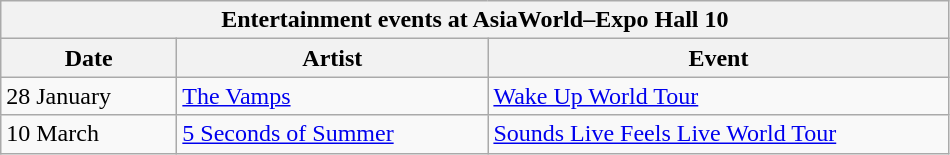<table class="wikitable">
<tr>
<th colspan="3">Entertainment events at AsiaWorld–Expo Hall 10</th>
</tr>
<tr>
<th width=110>Date</th>
<th width=200>Artist</th>
<th width=300>Event</th>
</tr>
<tr>
<td>28 January</td>
<td><a href='#'>The Vamps</a></td>
<td><a href='#'>Wake Up World Tour</a></td>
</tr>
<tr>
<td>10 March</td>
<td><a href='#'>5 Seconds of Summer</a></td>
<td><a href='#'>Sounds Live Feels Live World Tour</a></td>
</tr>
</table>
